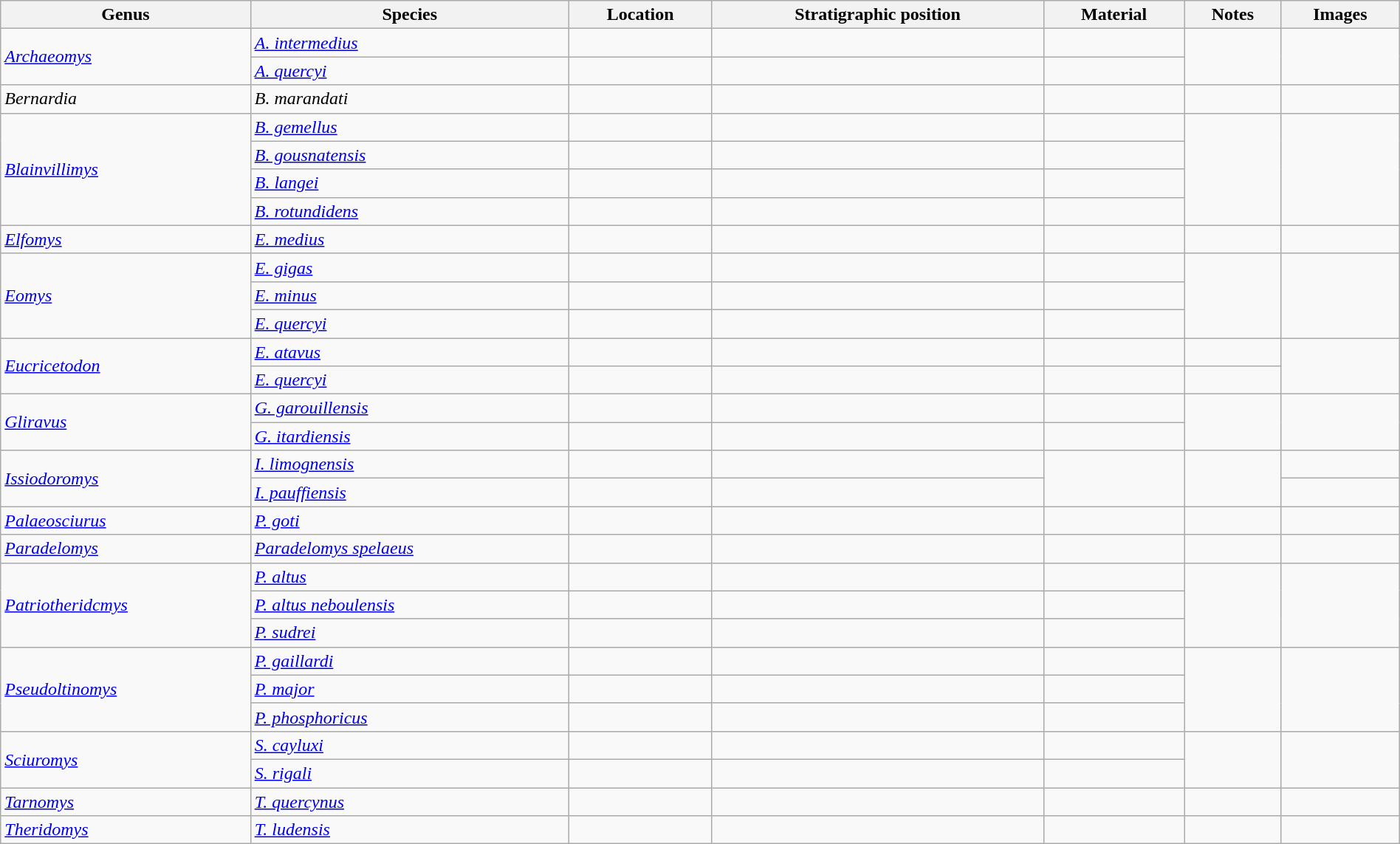<table class="wikitable sortable"  style="margin:auto; width:100%;">
<tr>
<th>Genus</th>
<th>Species</th>
<th>Location</th>
<th>Stratigraphic position</th>
<th>Material</th>
<th>Notes</th>
<th>Images</th>
</tr>
<tr>
<td rowspan = "2"><em><a href='#'>Archaeomys</a></em></td>
<td><em><a href='#'>A. intermedius</a></em></td>
<td></td>
<td></td>
<td></td>
<td rowspan = "2"></td>
<td rowspan = "2"></td>
</tr>
<tr>
<td><em><a href='#'>A. quercyi</a></em></td>
<td></td>
<td></td>
<td></td>
</tr>
<tr>
<td><em>Bernardia</em></td>
<td><em>B. marandati</em></td>
<td></td>
<td></td>
<td></td>
<td></td>
</tr>
<tr>
<td rowspan = "4"><em><a href='#'>Blainvillimys</a></em></td>
<td><em><a href='#'>B. gemellus</a></em></td>
<td></td>
<td></td>
<td></td>
<td rowspan = "4"></td>
<td rowspan = "4"></td>
</tr>
<tr>
<td><em><a href='#'>B. gousnatensis</a></em></td>
<td></td>
<td></td>
<td></td>
</tr>
<tr>
<td><em><a href='#'>B. langei</a></em></td>
<td></td>
<td></td>
<td></td>
</tr>
<tr>
<td><em><a href='#'>B. rotundidens</a></em></td>
<td></td>
<td></td>
<td></td>
</tr>
<tr>
<td><em><a href='#'>Elfomys</a></em></td>
<td><em><a href='#'>E. medius</a></em></td>
<td></td>
<td></td>
<td></td>
<td></td>
<td></td>
</tr>
<tr>
<td rowspan = "3"><em><a href='#'>Eomys</a></em></td>
<td><em><a href='#'>E. gigas</a></em></td>
<td></td>
<td></td>
<td></td>
<td rowspan = "3"></td>
<td rowspan = "3"></td>
</tr>
<tr>
<td><em><a href='#'>E. minus</a></em></td>
<td></td>
<td></td>
<td></td>
</tr>
<tr>
<td><em><a href='#'>E. quercyi</a></em></td>
<td></td>
<td></td>
<td></td>
</tr>
<tr>
<td rowspan = "2"><em><a href='#'>Eucricetodon</a></em></td>
<td><em><a href='#'>E. atavus</a></em></td>
<td></td>
<td></td>
<td></td>
<td></td>
</tr>
<tr>
<td><em><a href='#'>E. quercyi</a></em></td>
<td></td>
<td></td>
<td></td>
<td></td>
</tr>
<tr>
<td rowspan = "2"><em><a href='#'>Gliravus</a></em></td>
<td><em><a href='#'>G. garouillensis</a></em></td>
<td></td>
<td></td>
<td></td>
<td rowspan = "2"></td>
<td rowspan = "2"></td>
</tr>
<tr>
<td><em><a href='#'>G. itardiensis</a></em></td>
<td></td>
<td></td>
</tr>
<tr>
<td rowspan = "2"><em><a href='#'>Issiodoromys</a></em></td>
<td><em><a href='#'>I. limognensis</a></em></td>
<td></td>
<td></td>
<td rowspan = "2"></td>
<td rowspan = "2"></td>
</tr>
<tr>
<td><em><a href='#'>I. pauffiensis</a></em></td>
<td></td>
<td></td>
<td></td>
</tr>
<tr>
<td><em><a href='#'>Palaeosciurus</a></em></td>
<td><em><a href='#'>P. goti</a></em></td>
<td></td>
<td></td>
<td></td>
<td></td>
<td></td>
</tr>
<tr>
<td><em><a href='#'>Paradelomys</a></em></td>
<td><em><a href='#'>Paradelomys spelaeus</a></em></td>
<td></td>
<td></td>
<td></td>
<td></td>
</tr>
<tr>
<td rowspan = "3"><em><a href='#'>Patriotheridcmys</a></em></td>
<td><em><a href='#'>P. altus</a></em></td>
<td></td>
<td></td>
<td></td>
<td rowspan = "3"></td>
<td rowspan = "3"></td>
</tr>
<tr>
<td><em><a href='#'>P. altus neboulensis</a></em></td>
<td></td>
<td></td>
<td></td>
</tr>
<tr>
<td><em><a href='#'>P. sudrei</a></em></td>
<td></td>
<td></td>
<td></td>
</tr>
<tr>
<td rowspan = "3"><em><a href='#'>Pseudoltinomys</a></em></td>
<td><em><a href='#'>P. gaillardi</a></em></td>
<td></td>
<td></td>
<td></td>
<td rowspan = "3"></td>
<td rowspan = "3"></td>
</tr>
<tr>
<td><em><a href='#'>P. major</a></em></td>
<td></td>
<td></td>
<td></td>
</tr>
<tr>
<td><em><a href='#'>P. phosphoricus</a></em></td>
<td></td>
<td></td>
<td></td>
</tr>
<tr>
<td rowspan = "2"><em><a href='#'>Sciuromys</a></em></td>
<td><em><a href='#'>S. cayluxi</a></em></td>
<td></td>
<td></td>
<td></td>
<td rowspan = "2"></td>
<td rowspan = "2"></td>
</tr>
<tr>
<td><em><a href='#'>S. rigali</a></em></td>
<td></td>
<td></td>
<td></td>
</tr>
<tr>
<td><em><a href='#'>Tarnomys</a></em></td>
<td><em><a href='#'>T. quercynus</a></em></td>
<td></td>
<td></td>
<td></td>
<td></td>
<td></td>
</tr>
<tr>
<td><em><a href='#'>Theridomys</a></em></td>
<td><em><a href='#'>T. ludensis</a></em></td>
<td></td>
<td></td>
<td></td>
<td></td>
<td></td>
</tr>
</table>
